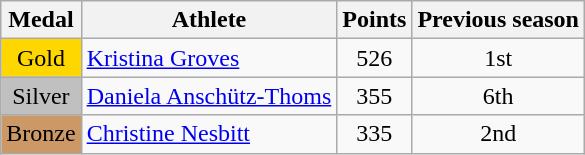<table class="wikitable">
<tr>
<th><strong>Medal</strong></th>
<th><strong>Athlete</strong></th>
<th><strong>Points</strong></th>
<th><strong>Previous season</strong></th>
</tr>
<tr align="center">
<td bgcolor="gold">Gold</td>
<td align="left"> <a href='#'>Kristina Groves</a></td>
<td>526</td>
<td>1st</td>
</tr>
<tr align="center">
<td bgcolor="silver">Silver</td>
<td align="left"> <a href='#'>Daniela Anschütz-Thoms</a></td>
<td>355</td>
<td>6th</td>
</tr>
<tr align="center">
<td bgcolor="CC9966">Bronze</td>
<td align="left"> <a href='#'>Christine Nesbitt</a></td>
<td>335</td>
<td>2nd</td>
</tr>
</table>
